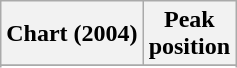<table class="wikitable sortable plainrowheaders" style="text-align:center">
<tr>
<th>Chart (2004)</th>
<th>Peak<br>position</th>
</tr>
<tr>
</tr>
<tr>
</tr>
<tr>
</tr>
</table>
